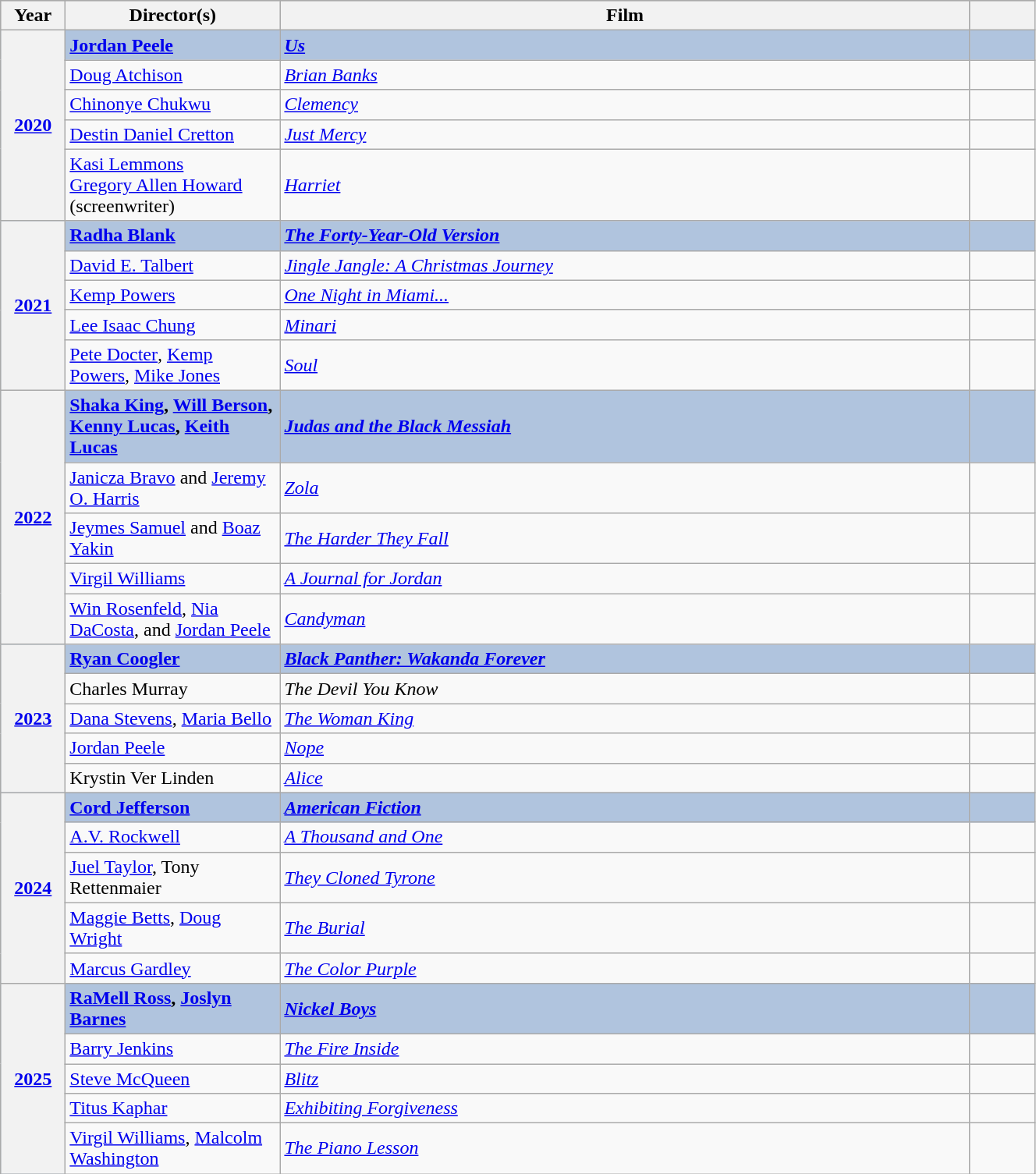<table class="wikitable" style="width:70%;">
<tr style="background:#bebebe;">
<th scope="col" style="width:3em;">Year</th>
<th scope="col" style="width:11em;">Director(s)</th>
<th scope="col">Film</th>
<th scope="col" style="width:3em;"></th>
</tr>
<tr style="background:#B0C4DE; font-weight:bold;">
<th scope="row" rowspan="5" style="text-align:center;"><a href='#'>2020</a></th>
<td><a href='#'>Jordan Peele</a></td>
<td><em><a href='#'>Us</a></em></td>
<td></td>
</tr>
<tr>
<td><a href='#'>Doug Atchison</a></td>
<td><em><a href='#'>Brian Banks</a></em></td>
<td></td>
</tr>
<tr>
<td><a href='#'>Chinonye Chukwu</a></td>
<td><em><a href='#'>Clemency</a></em></td>
<td></td>
</tr>
<tr>
<td><a href='#'>Destin Daniel Cretton</a></td>
<td><em><a href='#'>Just Mercy</a></em></td>
<td></td>
</tr>
<tr>
<td><a href='#'>Kasi Lemmons</a><br><a href='#'>Gregory Allen Howard</a> (screenwriter)</td>
<td><em><a href='#'>Harriet</a></em></td>
<td></td>
</tr>
<tr style="background:#B0C4DE; font-weight:bold;">
<th scope="row" rowspan="5" style="text-align:center;"><a href='#'>2021</a></th>
<td><a href='#'>Radha Blank</a></td>
<td><em><a href='#'>The Forty-Year-Old Version</a></em></td>
<td></td>
</tr>
<tr>
<td><a href='#'>David E. Talbert</a></td>
<td><em><a href='#'>Jingle Jangle: A Christmas Journey</a></em></td>
<td></td>
</tr>
<tr>
<td><a href='#'>Kemp Powers</a></td>
<td><em><a href='#'>One Night in Miami...</a></em></td>
<td></td>
</tr>
<tr>
<td><a href='#'>Lee Isaac Chung</a></td>
<td><em><a href='#'>Minari</a></em></td>
<td></td>
</tr>
<tr>
<td><a href='#'>Pete Docter</a><em>,</em> <a href='#'>Kemp Powers</a><em>,</em> <a href='#'>Mike Jones</a></td>
<td><em><a href='#'>Soul</a></em></td>
<td></td>
</tr>
<tr style="background:#B0C4DE; font-weight:bold;">
<th scope="row" rowspan="5" style="text-align:center;"><a href='#'>2022</a></th>
<td><strong><a href='#'>Shaka King</a>, <a href='#'>Will Berson</a>, <a href='#'>Kenny Lucas</a>, <a href='#'>Keith Lucas</a></strong></td>
<td><em><a href='#'>Judas and the Black Messiah</a></em></td>
<td></td>
</tr>
<tr>
<td><a href='#'>Janicza Bravo</a> and <a href='#'>Jeremy O. Harris</a></td>
<td><em><a href='#'>Zola</a></em></td>
<td></td>
</tr>
<tr>
<td><a href='#'>Jeymes Samuel</a> and <a href='#'>Boaz Yakin</a></td>
<td><em><a href='#'>The Harder They Fall</a></em></td>
<td></td>
</tr>
<tr>
<td><a href='#'>Virgil Williams</a></td>
<td><em><a href='#'>A Journal for Jordan</a></em></td>
<td></td>
</tr>
<tr>
<td><a href='#'>Win Rosenfeld</a>, <a href='#'>Nia DaCosta</a>, and <a href='#'>Jordan Peele</a></td>
<td><em><a href='#'>Candyman</a></em></td>
<td></td>
</tr>
<tr style="background:#B0C4DE; font-weight:bold;">
<th scope="row" rowspan="5" style="text-align:center;"><a href='#'>2023</a></th>
<td><strong><a href='#'>Ryan Coogler</a></strong></td>
<td><em><a href='#'>Black Panther: Wakanda Forever</a></em></td>
<td></td>
</tr>
<tr>
<td>Charles Murray</td>
<td><em>The Devil You Know</em></td>
<td></td>
</tr>
<tr>
<td><a href='#'>Dana Stevens</a>, <a href='#'>Maria Bello</a></td>
<td><em><a href='#'>The Woman King</a></em></td>
<td></td>
</tr>
<tr>
<td><a href='#'>Jordan Peele</a></td>
<td><em><a href='#'>Nope</a></em></td>
<td></td>
</tr>
<tr>
<td>Krystin Ver Linden</td>
<td><em><a href='#'>Alice</a></em></td>
<td></td>
</tr>
<tr style="background:#B0C4DE; font-weight:bold;">
<th scope="row" rowspan="5" style="text-align:center;"><a href='#'>2024</a></th>
<td><strong><a href='#'>Cord Jefferson</a></strong></td>
<td><em><a href='#'>American Fiction</a></em></td>
<td></td>
</tr>
<tr>
<td><a href='#'>A.V. Rockwell</a></td>
<td><em><a href='#'>A Thousand and One</a></em></td>
<td></td>
</tr>
<tr>
<td><a href='#'>Juel Taylor</a>, Tony Rettenmaier</td>
<td><em><a href='#'>They Cloned Tyrone</a></em></td>
<td></td>
</tr>
<tr>
<td><a href='#'>Maggie Betts</a>, <a href='#'>Doug Wright</a></td>
<td><em><a href='#'>The Burial</a></em></td>
<td></td>
</tr>
<tr>
<td><a href='#'>Marcus Gardley</a></td>
<td><em><a href='#'>The Color Purple</a></em></td>
<td></td>
</tr>
<tr style="background:#B0C4DE; font-weight:bold;">
<th scope="row" rowspan="5" style="text-align:center;"><a href='#'>2025</a></th>
<td><strong><a href='#'>RaMell Ross</a>, <a href='#'>Joslyn Barnes</a></strong></td>
<td><em><a href='#'>Nickel Boys</a></em></td>
<td></td>
</tr>
<tr>
<td><a href='#'>Barry Jenkins</a></td>
<td><em><a href='#'>The Fire Inside</a></em></td>
<td></td>
</tr>
<tr>
<td><a href='#'>Steve McQueen</a></td>
<td><em><a href='#'>Blitz</a></em></td>
<td></td>
</tr>
<tr>
<td><a href='#'>Titus Kaphar</a></td>
<td><em><a href='#'>Exhibiting Forgiveness</a></em></td>
<td></td>
</tr>
<tr>
<td><a href='#'>Virgil Williams</a>, <a href='#'>Malcolm Washington</a></td>
<td><em><a href='#'>The Piano Lesson</a></em></td>
<td></td>
</tr>
</table>
